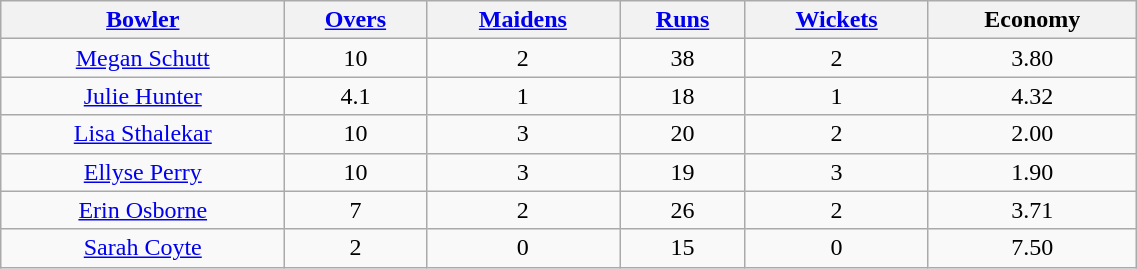<table border="1" cellpadding="1" cellspacing="0" style="border: gray solid 1px; border-collapse: collapse; text-align: center; width: 60%;" class=wikitable>
<tr>
<th width="25%"><a href='#'>Bowler</a></th>
<th><a href='#'>Overs</a></th>
<th><a href='#'>Maidens</a></th>
<th><a href='#'>Runs</a></th>
<th><a href='#'>Wickets</a></th>
<th>Economy</th>
</tr>
<tr>
<td><a href='#'>Megan Schutt</a></td>
<td>10</td>
<td>2</td>
<td>38</td>
<td>2</td>
<td>3.80</td>
</tr>
<tr>
<td><a href='#'>Julie Hunter</a></td>
<td>4.1</td>
<td>1</td>
<td>18</td>
<td>1</td>
<td>4.32</td>
</tr>
<tr>
<td><a href='#'>Lisa Sthalekar</a></td>
<td>10</td>
<td>3</td>
<td>20</td>
<td>2</td>
<td>2.00</td>
</tr>
<tr>
<td><a href='#'>Ellyse Perry</a></td>
<td>10</td>
<td>3</td>
<td>19</td>
<td>3</td>
<td>1.90</td>
</tr>
<tr>
<td><a href='#'>Erin Osborne</a></td>
<td>7</td>
<td>2</td>
<td>26</td>
<td>2</td>
<td>3.71</td>
</tr>
<tr>
<td><a href='#'>Sarah Coyte</a></td>
<td>2</td>
<td>0</td>
<td>15</td>
<td>0</td>
<td>7.50</td>
</tr>
</table>
